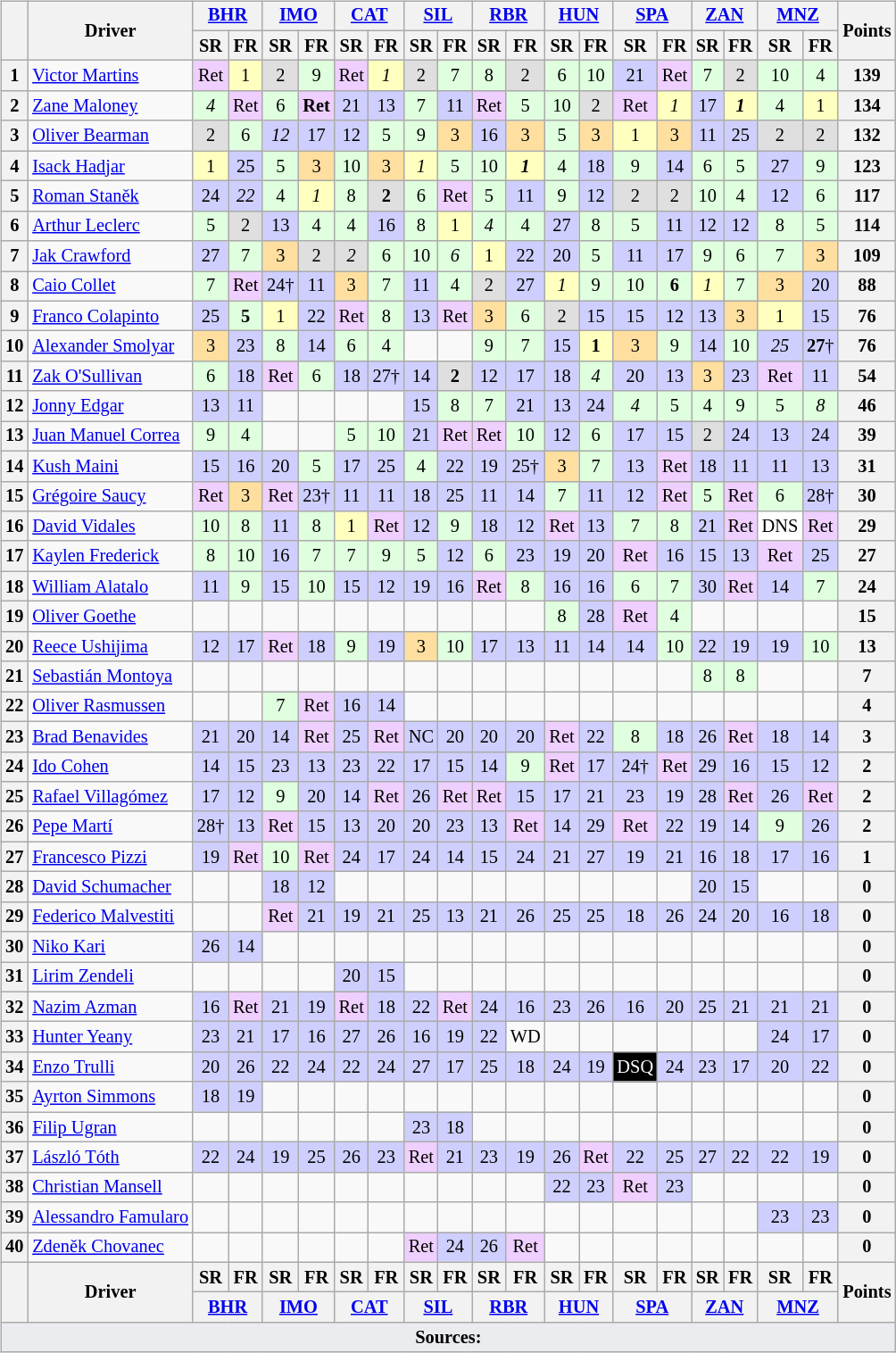<table>
<tr>
<td style="vertical-align:top; text-align:center"><br><table class="wikitable" style="font-size: 85%;">
<tr>
<th rowspan="2" style="vertical-align:middle"></th>
<th rowspan="2" style="vertical-align:middle;background">Driver</th>
<th colspan="2"><a href='#'>BHR</a><br></th>
<th colspan="2"><a href='#'>IMO</a><br></th>
<th colspan="2"><a href='#'>CAT</a><br></th>
<th colspan="2"><a href='#'>SIL</a><br></th>
<th colspan="2"><a href='#'>RBR</a><br></th>
<th colspan="2"><a href='#'>HUN</a><br></th>
<th colspan="2"><a href='#'>SPA</a><br></th>
<th colspan="2"><a href='#'>ZAN</a><br></th>
<th colspan="2"><a href='#'>MNZ</a><br></th>
<th rowspan="2" style="vertical-align:middle">Points</th>
</tr>
<tr>
<th>SR</th>
<th>FR</th>
<th>SR</th>
<th>FR</th>
<th>SR</th>
<th>FR</th>
<th>SR</th>
<th>FR</th>
<th>SR</th>
<th>FR</th>
<th>SR</th>
<th>FR</th>
<th>SR</th>
<th>FR</th>
<th>SR</th>
<th>FR</th>
<th>SR</th>
<th>FR</th>
</tr>
<tr>
<th>1</th>
<td align="left"> <a href='#'>Victor Martins</a></td>
<td style="background:#efcfff;">Ret</td>
<td style="background:#ffffbf;">1</td>
<td style="background:#dfdfdf;">2</td>
<td style="background:#dfffdf;">9</td>
<td style="background:#efcfff;">Ret</td>
<td style="background:#ffffbf;"><em>1</em></td>
<td style="background:#dfdfdf;">2</td>
<td style="background:#dfffdf;">7</td>
<td style="background:#dfffdf;">8</td>
<td style="background:#dfdfdf;">2</td>
<td style="background:#dfffdf;">6</td>
<td style="background:#dfffdf;">10</td>
<td style="background:#cfcfff;">21</td>
<td style="background:#efcfff;">Ret</td>
<td style="background:#dfffdf;">7</td>
<td style="background:#dfdfdf;">2</td>
<td style="background:#dfffdf;">10</td>
<td style="background:#dfffdf;">4</td>
<th>139</th>
</tr>
<tr>
<th>2</th>
<td align="left"> <a href='#'>Zane Maloney</a></td>
<td style="background:#dfffdf;"><em>4</em></td>
<td style="background:#efcfff;">Ret</td>
<td style="background:#dfffdf;">6</td>
<td style="background:#efcfff;"><strong>Ret</strong></td>
<td style="background:#cfcfff;">21</td>
<td style="background:#cfcfff;">13</td>
<td style="background:#dfffdf;">7</td>
<td style="background:#cfcfff;">11</td>
<td style="background:#efcfff;">Ret</td>
<td style="background:#dfffdf;">5</td>
<td style="background:#dfffdf;">10</td>
<td style="background:#dfdfdf;">2</td>
<td style="background:#efcfff;">Ret</td>
<td style="background:#ffffbf;"><em>1</em></td>
<td style="background:#cfcfff;">17</td>
<td style="background:#ffffbf;"><strong><em>1</em></strong></td>
<td style="background:#dfffdf;">4</td>
<td style="background:#ffffbf;">1</td>
<th>134</th>
</tr>
<tr>
<th>3</th>
<td align="left"> <a href='#'>Oliver Bearman</a></td>
<td style="background:#dfdfdf;">2</td>
<td style="background:#dfffdf;">6</td>
<td style="background:#cfcfff;"><em>12</em></td>
<td style="background:#cfcfff;">17</td>
<td style="background:#cfcfff;">12</td>
<td style="background:#dfffdf;">5</td>
<td style="background:#dfffdf;">9</td>
<td style="background:#ffdf9f;">3</td>
<td style="background:#cfcfff;">16</td>
<td style="background:#ffdf9f;">3</td>
<td style="background:#dfffdf;">5</td>
<td style="background:#ffdf9f;">3</td>
<td style="background:#ffffbf;">1</td>
<td style="background:#ffdf9f;">3</td>
<td style="background:#cfcfff;">11</td>
<td style="background:#cfcfff;">25</td>
<td style="background:#dfdfdf;">2</td>
<td style="background:#dfdfdf;">2</td>
<th>132</th>
</tr>
<tr>
<th>4</th>
<td align="left"> <a href='#'>Isack Hadjar</a></td>
<td style="background:#ffffbf;">1</td>
<td style="background:#cfcfff;">25</td>
<td style="background:#dfffdf;">5</td>
<td style="background:#ffdf9f;">3</td>
<td style="background:#dfffdf;">10</td>
<td style="background:#ffdf9f;">3</td>
<td style="background:#ffffbf;"><em>1</em></td>
<td style="background:#dfffdf;">5</td>
<td style="background:#dfffdf;">10</td>
<td style="background:#ffffbf;"><strong><em>1</em></strong></td>
<td style="background:#dfffdf;">4</td>
<td style="background:#cfcfff;">18</td>
<td style="background:#dfffdf;">9</td>
<td style="background:#cfcfff;">14</td>
<td style="background:#dfffdf;">6</td>
<td style="background:#dfffdf;">5</td>
<td style="background:#cfcfff;">27</td>
<td style="background:#dfffdf;">9</td>
<th>123</th>
</tr>
<tr>
<th>5</th>
<td align="left"> <a href='#'>Roman Staněk</a></td>
<td style="background:#cfcfff;">24</td>
<td style="background:#cfcfff;"><em>22</em></td>
<td style="background:#dfffdf;">4</td>
<td style="background:#ffffbf;"><em>1</em></td>
<td style="background:#dfffdf;">8</td>
<td style="background:#dfdfdf;"><strong>2</strong></td>
<td style="background:#dfffdf;">6</td>
<td style="background:#efcfff;">Ret</td>
<td style="background:#dfffdf;">5</td>
<td style="background:#cfcfff;">11</td>
<td style="background:#dfffdf;">9</td>
<td style="background:#cfcfff;">12</td>
<td style="background:#dfdfdf;">2</td>
<td style="background:#dfdfdf;">2</td>
<td style="background:#dfffdf;">10</td>
<td style="background:#dfffdf;">4</td>
<td style="background:#cfcfff;">12</td>
<td style="background:#dfffdf;">6</td>
<th>117</th>
</tr>
<tr>
<th>6</th>
<td align="left"> <a href='#'>Arthur Leclerc</a></td>
<td style="background:#dfffdf;">5</td>
<td style="background:#dfdfdf;">2</td>
<td style="background:#cfcfff;">13</td>
<td style="background:#dfffdf;">4</td>
<td style="background:#dfffdf;">4</td>
<td style="background:#cfcfff;">16</td>
<td style="background:#dfffdf;">8</td>
<td style="background:#ffffbf;">1</td>
<td style="background:#dfffdf;"><em>4</em></td>
<td style="background:#dfffdf;">4</td>
<td style="background:#cfcfff;">27</td>
<td style="background:#dfffdf;">8</td>
<td style="background:#dfffdf;">5</td>
<td style="background:#cfcfff;">11</td>
<td style="background:#cfcfff;">12</td>
<td style="background:#cfcfff;">12</td>
<td style="background:#dfffdf;">8</td>
<td style="background:#dfffdf;">5</td>
<th>114</th>
</tr>
<tr>
<th>7</th>
<td align="left"> <a href='#'>Jak Crawford</a></td>
<td style="background:#cfcfff;">27</td>
<td style="background:#dfffdf;">7</td>
<td style="background:#ffdf9f;">3</td>
<td style="background:#dfdfdf;">2</td>
<td style="background:#dfdfdf;"><em>2</em></td>
<td style="background:#dfffdf;">6</td>
<td style="background:#dfffdf;">10</td>
<td style="background:#dfffdf;"><em>6</em></td>
<td style="background:#ffffbf;">1</td>
<td style="background:#cfcfff;">22</td>
<td style="background:#cfcfff;">20</td>
<td style="background:#dfffdf;">5</td>
<td style="background:#cfcfff;">11</td>
<td style="background:#cfcfff;">17</td>
<td style="background:#dfffdf;">9</td>
<td style="background:#dfffdf;">6</td>
<td style="background:#dfffdf;">7</td>
<td style="background:#ffdf9f;">3</td>
<th>109</th>
</tr>
<tr>
<th>8</th>
<td align="left"> <a href='#'>Caio Collet</a></td>
<td style="background:#dfffdf;">7</td>
<td style="background:#efcfff;">Ret</td>
<td style="background:#cfcfff;">24†</td>
<td style="background:#cfcfff;">11</td>
<td style="background:#ffdf9f;">3</td>
<td style="background:#dfffdf;">7</td>
<td style="background:#cfcfff;">11</td>
<td style="background:#dfffdf;">4</td>
<td style="background:#dfdfdf;">2</td>
<td style="background:#cfcfff;">27</td>
<td style="background:#ffffbf;"><em>1</em></td>
<td style="background:#dfffdf;">9</td>
<td style="background:#dfffdf;">10</td>
<td style="background:#dfffdf;"><strong>6</strong></td>
<td style="background:#ffffbf;"><em>1</em></td>
<td style="background:#dfffdf;">7</td>
<td style="background:#ffdf9f;">3</td>
<td style="background:#cfcfff;">20</td>
<th>88</th>
</tr>
<tr>
<th>9</th>
<td align="left"> <a href='#'>Franco Colapinto</a></td>
<td style="background:#cfcfff;">25</td>
<td style="background:#dfffdf;"><strong>5</strong></td>
<td style="background:#ffffbf;">1</td>
<td style="background:#cfcfff;">22</td>
<td style="background:#efcfff;">Ret</td>
<td style="background:#dfffdf;">8</td>
<td style="background:#cfcfff;">13</td>
<td style="background:#efcfff;">Ret</td>
<td style="background:#ffdf9f;">3</td>
<td style="background:#dfffdf;">6</td>
<td style="background:#dfdfdf;">2</td>
<td style="background:#cfcfff;">15</td>
<td style="background:#cfcfff;">15</td>
<td style="background:#cfcfff;">12</td>
<td style="background:#cfcfff;">13</td>
<td style="background:#ffdf9f;">3</td>
<td style="background:#ffffbf;">1</td>
<td style="background:#cfcfff;">15</td>
<th>76</th>
</tr>
<tr>
<th>10</th>
<td align="left"> <a href='#'>Alexander Smolyar</a></td>
<td style="background:#ffdf9f;">3</td>
<td style="background:#cfcfff;">23</td>
<td style="background:#dfffdf;">8</td>
<td style="background:#cfcfff;">14</td>
<td style="background:#dfffdf;">6</td>
<td style="background:#dfffdf;">4</td>
<td></td>
<td></td>
<td style="background:#dfffdf;">9</td>
<td style="background:#dfffdf;">7</td>
<td style="background:#cfcfff;">15</td>
<td style="background:#ffffbf;"><strong>1</strong></td>
<td style="background:#ffdf9f;">3</td>
<td style="background:#dfffdf;">9</td>
<td style="background:#cfcfff;">14</td>
<td style="background:#dfffdf;">10</td>
<td style="background:#cfcfff;"><em>25</em></td>
<td style="background:#cfcfff;"><strong>27</strong>†</td>
<th>76</th>
</tr>
<tr>
<th>11</th>
<td align="left"> <a href='#'>Zak O'Sullivan</a></td>
<td style="background:#dfffdf;">6</td>
<td style="background:#cfcfff;">18</td>
<td style="background:#efcfff;">Ret</td>
<td style="background:#dfffdf;">6</td>
<td style="background:#cfcfff;">18</td>
<td style="background:#cfcfff;">27†</td>
<td style="background:#cfcfff;">14</td>
<td style="background:#dfdfdf;"><strong>2</strong></td>
<td style="background:#cfcfff;">12</td>
<td style="background:#cfcfff;">17</td>
<td style="background:#cfcfff;">18</td>
<td style="background:#dfffdf;"><em>4</em></td>
<td style="background:#cfcfff;">20</td>
<td style="background:#cfcfff;">13</td>
<td style="background:#ffdf9f;">3</td>
<td style="background:#cfcfff;">23</td>
<td style="background:#efcfff;">Ret</td>
<td style="background:#cfcfff;">11</td>
<th>54</th>
</tr>
<tr>
<th>12</th>
<td align="left"> <a href='#'>Jonny Edgar</a></td>
<td style="background:#cfcfff;">13</td>
<td style="background:#cfcfff;">11</td>
<td></td>
<td></td>
<td></td>
<td></td>
<td style="background:#cfcfff;">15</td>
<td style="background:#dfffdf;">8</td>
<td style="background:#dfffdf;">7</td>
<td style="background:#cfcfff;">21</td>
<td style="background:#cfcfff;">13</td>
<td style="background:#cfcfff;">24</td>
<td style="background:#dfffdf;"><em>4</em></td>
<td style="background:#dfffdf;">5</td>
<td style="background:#dfffdf;">4</td>
<td style="background:#dfffdf;">9</td>
<td style="background:#dfffdf;">5</td>
<td style="background:#dfffdf;"><em>8</em></td>
<th>46</th>
</tr>
<tr>
<th>13</th>
<td align="left"> <a href='#'>Juan Manuel Correa</a></td>
<td style="background:#dfffdf;">9</td>
<td style="background:#dfffdf;">4</td>
<td></td>
<td></td>
<td style="background:#dfffdf;">5</td>
<td style="background:#dfffdf;">10</td>
<td style="background:#cfcfff;">21</td>
<td style="background:#efcfff;">Ret</td>
<td style="background:#efcfff;">Ret</td>
<td style="background:#dfffdf;">10</td>
<td style="background:#cfcfff;">12</td>
<td style="background:#dfffdf;">6</td>
<td style="background:#cfcfff;">17</td>
<td style="background:#cfcfff;">15</td>
<td style="background:#dfdfdf;">2</td>
<td style="background:#cfcfff;">24</td>
<td style="background:#cfcfff;">13</td>
<td style="background:#cfcfff;">24</td>
<th>39</th>
</tr>
<tr>
<th>14</th>
<td align="left"> <a href='#'>Kush Maini</a></td>
<td style="background:#cfcfff;">15</td>
<td style="background:#cfcfff;">16</td>
<td style="background:#cfcfff;">20</td>
<td style="background:#dfffdf;">5</td>
<td style="background:#cfcfff;">17</td>
<td style="background:#cfcfff;">25</td>
<td style="background:#dfffdf;">4</td>
<td style="background:#cfcfff;">22</td>
<td style="background:#cfcfff;">19</td>
<td style="background:#cfcfff;">25†</td>
<td style="background:#ffdf9f;">3</td>
<td style="background:#dfffdf;">7</td>
<td style="background:#cfcfff;">13</td>
<td style="background:#efcfff;">Ret</td>
<td style="background:#cfcfff;">18</td>
<td style="background:#cfcfff;">11</td>
<td style="background:#cfcfff;">11</td>
<td style="background:#cfcfff;">13</td>
<th>31</th>
</tr>
<tr>
<th>15</th>
<td align="left"> <a href='#'>Grégoire Saucy</a></td>
<td style="background:#efcfff;">Ret</td>
<td style="background:#ffdf9f;">3</td>
<td style="background:#efcfff;">Ret</td>
<td style="background:#cfcfff;">23†</td>
<td style="background:#cfcfff;">11</td>
<td style="background:#cfcfff;">11</td>
<td style="background:#cfcfff;">18</td>
<td style="background:#cfcfff;">25</td>
<td style="background:#cfcfff;">11</td>
<td style="background:#cfcfff;">14</td>
<td style="background:#dfffdf;">7</td>
<td style="background:#cfcfff;">11</td>
<td style="background:#cfcfff;">12</td>
<td style="background:#efcfff;">Ret</td>
<td style="background:#dfffdf;">5</td>
<td style="background:#efcfff;">Ret</td>
<td style="background:#dfffdf;">6</td>
<td style="background:#cfcfff;">28†</td>
<th>30</th>
</tr>
<tr>
<th>16</th>
<td align="left"> <a href='#'>David Vidales</a></td>
<td style="background:#dfffdf;">10</td>
<td style="background:#dfffdf;">8</td>
<td style="background:#cfcfff;">11</td>
<td style="background:#dfffdf;">8</td>
<td style="background:#ffffbf;">1</td>
<td style="background:#efcfff;">Ret</td>
<td style="background:#cfcfff;">12</td>
<td style="background:#dfffdf;">9</td>
<td style="background:#cfcfff;">18</td>
<td style="background:#cfcfff;">12</td>
<td style="background:#efcfff;">Ret</td>
<td style="background:#cfcfff;">13</td>
<td style="background:#dfffdf;">7</td>
<td style="background:#dfffdf;">8</td>
<td style="background:#cfcfff;">21</td>
<td style="background:#efcfff;">Ret</td>
<td style="background:#ffffff;">DNS</td>
<td style="background:#efcfff;">Ret</td>
<th>29</th>
</tr>
<tr>
<th>17</th>
<td align="left"> <a href='#'>Kaylen Frederick</a></td>
<td style="background:#dfffdf;">8</td>
<td style="background:#dfffdf;">10</td>
<td style="background:#cfcfff;">16</td>
<td style="background:#dfffdf;">7</td>
<td style="background:#dfffdf;">7</td>
<td style="background:#dfffdf;">9</td>
<td style="background:#dfffdf;">5</td>
<td style="background:#cfcfff;">12</td>
<td style="background:#dfffdf;">6</td>
<td style="background:#cfcfff;">23</td>
<td style="background:#cfcfff;">19</td>
<td style="background:#cfcfff;">20</td>
<td style="background:#efcfff;">Ret</td>
<td style="background:#cfcfff;">16</td>
<td style="background:#cfcfff;">15</td>
<td style="background:#cfcfff;">13</td>
<td style="background:#efcfff;">Ret</td>
<td style="background:#cfcfff;">25</td>
<th>27</th>
</tr>
<tr>
<th>18</th>
<td align="left"> <a href='#'>William Alatalo</a></td>
<td style="background:#cfcfff;">11</td>
<td style="background:#dfffdf;">9</td>
<td style="background:#cfcfff;">15</td>
<td style="background:#dfffdf;">10</td>
<td style="background:#cfcfff;">15</td>
<td style="background:#cfcfff;">12</td>
<td style="background:#cfcfff;">19</td>
<td style="background:#cfcfff;">16</td>
<td style="background:#efcfff;">Ret</td>
<td style="background:#dfffdf;">8</td>
<td style="background:#cfcfff;">16</td>
<td style="background:#cfcfff;">16</td>
<td style="background:#dfffdf;">6</td>
<td style="background:#dfffdf;">7</td>
<td style="background:#cfcfff;">30</td>
<td style="background:#efcfff;">Ret</td>
<td style="background:#cfcfff;">14</td>
<td style="background:#dfffdf;">7</td>
<th>24</th>
</tr>
<tr>
<th>19</th>
<td align="left"> <a href='#'>Oliver Goethe</a></td>
<td></td>
<td></td>
<td></td>
<td></td>
<td></td>
<td></td>
<td></td>
<td></td>
<td></td>
<td></td>
<td style="background:#dfffdf;">8</td>
<td style="background:#cfcfff;">28</td>
<td style="background:#efcfff;">Ret</td>
<td style="background:#dfffdf;">4</td>
<td></td>
<td></td>
<td></td>
<td></td>
<th>15</th>
</tr>
<tr>
<th>20</th>
<td align="left"> <a href='#'>Reece Ushijima</a></td>
<td style="background:#cfcfff;">12</td>
<td style="background:#cfcfff;">17</td>
<td style="background:#efcfff;">Ret</td>
<td style="background:#cfcfff;">18</td>
<td style="background:#dfffdf;">9</td>
<td style="background:#cfcfff;">19</td>
<td style="background:#ffdf9f;">3</td>
<td style="background:#dfffdf;">10</td>
<td style="background:#cfcfff;">17</td>
<td style="background:#cfcfff;">13</td>
<td style="background:#cfcfff;">11</td>
<td style="background:#cfcfff;">14</td>
<td style="background:#cfcfff;">14</td>
<td style="background:#dfffdf;">10</td>
<td style="background:#cfcfff;">22</td>
<td style="background:#cfcfff;">19</td>
<td style="background:#cfcfff;">19</td>
<td style="background:#dfffdf;">10</td>
<th>13</th>
</tr>
<tr>
<th>21</th>
<td align="left"> <a href='#'>Sebastián Montoya</a></td>
<td></td>
<td></td>
<td></td>
<td></td>
<td></td>
<td></td>
<td></td>
<td></td>
<td></td>
<td></td>
<td></td>
<td></td>
<td></td>
<td></td>
<td style="background:#dfffdf;">8</td>
<td style="background:#dfffdf;">8</td>
<td></td>
<td></td>
<th>7</th>
</tr>
<tr>
<th>22</th>
<td align="left"> <a href='#'>Oliver Rasmussen</a></td>
<td></td>
<td></td>
<td style="background:#dfffdf;">7</td>
<td style="background:#efcfff;">Ret</td>
<td style="background:#cfcfff;">16</td>
<td style="background:#cfcfff;">14</td>
<td></td>
<td></td>
<td></td>
<td></td>
<td></td>
<td></td>
<td></td>
<td></td>
<td></td>
<td></td>
<td></td>
<td></td>
<th>4</th>
</tr>
<tr>
<th>23</th>
<td align="left"> <a href='#'>Brad Benavides</a></td>
<td style="background:#cfcfff;">21</td>
<td style="background:#cfcfff;">20</td>
<td style="background:#cfcfff;">14</td>
<td style="background:#efcfff;">Ret</td>
<td style="background:#cfcfff;">25</td>
<td style="background:#efcfff;">Ret</td>
<td style="background:#cfcfff;">NC</td>
<td style="background:#cfcfff;">20</td>
<td style="background:#cfcfff;">20</td>
<td style="background:#cfcfff;">20</td>
<td style="background:#efcfff;">Ret</td>
<td style="background:#cfcfff;">22</td>
<td style="background:#dfffdf;">8</td>
<td style="background:#cfcfff;">18</td>
<td style="background:#cfcfff;">26</td>
<td style="background:#efcfff;">Ret</td>
<td style="background:#cfcfff;">18</td>
<td style="background:#cfcfff;">14</td>
<th>3</th>
</tr>
<tr>
<th>24</th>
<td align="left"> <a href='#'>Ido Cohen</a></td>
<td style="background:#cfcfff;">14</td>
<td style="background:#cfcfff;">15</td>
<td style="background:#cfcfff;">23</td>
<td style="background:#cfcfff;">13</td>
<td style="background:#cfcfff;">23</td>
<td style="background:#cfcfff;">22</td>
<td style="background:#cfcfff;">17</td>
<td style="background:#cfcfff;">15</td>
<td style="background:#cfcfff;">14</td>
<td style="background:#dfffdf;">9</td>
<td style="background:#efcfff;">Ret</td>
<td style="background:#cfcfff;">17</td>
<td style="background:#cfcfff;">24†</td>
<td style="background:#efcfff;">Ret</td>
<td style="background:#cfcfff;">29</td>
<td style="background:#cfcfff;">16</td>
<td style="background:#cfcfff;">15</td>
<td style="background:#cfcfff;">12</td>
<th>2</th>
</tr>
<tr>
<th>25</th>
<td align="left"> <a href='#'>Rafael Villagómez</a></td>
<td style="background:#cfcfff;">17</td>
<td style="background:#cfcfff;">12</td>
<td style="background:#dfffdf;">9</td>
<td style="background:#cfcfff;">20</td>
<td style="background:#cfcfff;">14</td>
<td style="background:#efcfff;">Ret</td>
<td style="background:#cfcfff;">26</td>
<td style="background:#efcfff;">Ret</td>
<td style="background:#efcfff;">Ret</td>
<td style="background:#cfcfff;">15</td>
<td style="background:#cfcfff;">17</td>
<td style="background:#cfcfff;">21</td>
<td style="background:#cfcfff;">23</td>
<td style="background:#cfcfff;">19</td>
<td style="background:#cfcfff;">28</td>
<td style="background:#efcfff;">Ret</td>
<td style="background:#cfcfff;">26</td>
<td style="background:#efcfff;">Ret</td>
<th>2</th>
</tr>
<tr>
<th>26</th>
<td align="left"> <a href='#'>Pepe Martí</a></td>
<td style="background:#cfcfff;">28†</td>
<td style="background:#cfcfff;">13</td>
<td style="background:#efcfff;">Ret</td>
<td style="background:#cfcfff;">15</td>
<td style="background:#cfcfff;">13</td>
<td style="background:#cfcfff;">20</td>
<td style="background:#cfcfff;">20</td>
<td style="background:#cfcfff;">23</td>
<td style="background:#cfcfff;">13</td>
<td style="background:#efcfff;">Ret</td>
<td style="background:#cfcfff;">14</td>
<td style="background:#cfcfff;">29</td>
<td style="background:#efcfff;">Ret</td>
<td style="background:#cfcfff;">22</td>
<td style="background:#cfcfff;">19</td>
<td style="background:#cfcfff;">14</td>
<td style="background:#dfffdf;">9</td>
<td style="background:#cfcfff;">26</td>
<th>2</th>
</tr>
<tr>
<th>27</th>
<td align="left"> <a href='#'>Francesco Pizzi</a></td>
<td style="background:#cfcfff;">19</td>
<td style="background:#efcfff;">Ret</td>
<td style="background:#dfffdf;">10</td>
<td style="background:#efcfff;">Ret</td>
<td style="background:#cfcfff;">24</td>
<td style="background:#cfcfff;">17</td>
<td style="background:#cfcfff;">24</td>
<td style="background:#cfcfff;">14</td>
<td style="background:#cfcfff;">15</td>
<td style="background:#cfcfff;">24</td>
<td style="background:#cfcfff;">21</td>
<td style="background:#cfcfff;">27</td>
<td style="background:#cfcfff;">19</td>
<td style="background:#cfcfff;">21</td>
<td style="background:#cfcfff;">16</td>
<td style="background:#cfcfff;">18</td>
<td style="background:#cfcfff;">17</td>
<td style="background:#cfcfff;">16</td>
<th>1</th>
</tr>
<tr>
<th>28</th>
<td align="left"> <a href='#'>David Schumacher</a></td>
<td></td>
<td></td>
<td style="background:#cfcfff;">18</td>
<td style="background:#cfcfff;">12</td>
<td></td>
<td></td>
<td></td>
<td></td>
<td></td>
<td></td>
<td></td>
<td></td>
<td></td>
<td></td>
<td style="background:#cfcfff;">20</td>
<td style="background:#cfcfff;">15</td>
<td></td>
<td></td>
<th>0</th>
</tr>
<tr>
<th>29</th>
<td align="left"> <a href='#'>Federico Malvestiti</a></td>
<td></td>
<td></td>
<td style="background:#efcfff;">Ret</td>
<td style="background:#cfcfff;">21</td>
<td style="background:#cfcfff;">19</td>
<td style="background:#cfcfff;">21</td>
<td style="background:#cfcfff;">25</td>
<td style="background:#cfcfff;">13</td>
<td style="background:#cfcfff;">21</td>
<td style="background:#cfcfff;">26</td>
<td style="background:#cfcfff;">25</td>
<td style="background:#cfcfff;">25</td>
<td style="background:#cfcfff;">18</td>
<td style="background:#cfcfff;">26</td>
<td style="background:#cfcfff;">24</td>
<td style="background:#cfcfff;">20</td>
<td style="background:#cfcfff;">16</td>
<td style="background:#cfcfff;">18</td>
<th>0</th>
</tr>
<tr>
<th>30</th>
<td align="left"> <a href='#'>Niko Kari</a></td>
<td style="background:#cfcfff;">26</td>
<td style="background:#cfcfff;">14</td>
<td></td>
<td></td>
<td></td>
<td></td>
<td></td>
<td></td>
<td></td>
<td></td>
<td></td>
<td></td>
<td></td>
<td></td>
<td></td>
<td></td>
<td></td>
<td></td>
<th>0</th>
</tr>
<tr>
<th>31</th>
<td align="left"> <a href='#'>Lirim Zendeli</a></td>
<td></td>
<td></td>
<td></td>
<td></td>
<td style="background:#cfcfff;">20</td>
<td style="background:#cfcfff;">15</td>
<td></td>
<td></td>
<td></td>
<td></td>
<td></td>
<td></td>
<td></td>
<td></td>
<td></td>
<td></td>
<td></td>
<td></td>
<th>0</th>
</tr>
<tr>
<th>32</th>
<td align="left"> <a href='#'>Nazim Azman</a></td>
<td style="background:#cfcfff;">16</td>
<td style="background:#efcfff;">Ret</td>
<td style="background:#cfcfff;">21</td>
<td style="background:#cfcfff;">19</td>
<td style="background:#efcfff;">Ret</td>
<td style="background:#cfcfff;">18</td>
<td style="background:#cfcfff;">22</td>
<td style="background:#efcfff;">Ret</td>
<td style="background:#cfcfff;">24</td>
<td style="background:#cfcfff;">16</td>
<td style="background:#cfcfff;">23</td>
<td style="background:#cfcfff;">26</td>
<td style="background:#cfcfff;">16</td>
<td style="background:#cfcfff;">20</td>
<td style="background:#cfcfff;">25</td>
<td style="background:#cfcfff;">21</td>
<td style="background:#cfcfff;">21</td>
<td style="background:#cfcfff;">21</td>
<th>0</th>
</tr>
<tr>
<th>33</th>
<td align="left"> <a href='#'>Hunter Yeany</a></td>
<td style="background:#cfcfff;">23</td>
<td style="background:#cfcfff;">21</td>
<td style="background:#cfcfff;">17</td>
<td style="background:#cfcfff;">16</td>
<td style="background:#cfcfff;">27</td>
<td style="background:#cfcfff;">26</td>
<td style="background:#cfcfff;">16</td>
<td style="background:#cfcfff;">19</td>
<td style="background:#cfcfff;">22</td>
<td>WD</td>
<td></td>
<td></td>
<td></td>
<td></td>
<td></td>
<td></td>
<td style="background:#cfcfff;">24</td>
<td style="background:#cfcfff;">17</td>
<th>0</th>
</tr>
<tr>
<th>34</th>
<td align="left"> <a href='#'>Enzo Trulli</a></td>
<td style="background:#cfcfff;">20</td>
<td style="background:#cfcfff;">26</td>
<td style="background:#cfcfff;">22</td>
<td style="background:#cfcfff;">24</td>
<td style="background:#cfcfff;">22</td>
<td style="background:#cfcfff;">24</td>
<td style="background:#cfcfff;">27</td>
<td style="background:#cfcfff;">17</td>
<td style="background:#cfcfff;">25</td>
<td style="background:#cfcfff;">18</td>
<td style="background:#cfcfff;">24</td>
<td style="background:#cfcfff;">19</td>
<td style="background-color:#000000;color:white">DSQ</td>
<td style="background:#cfcfff;">24</td>
<td style="background:#cfcfff;">23</td>
<td style="background:#cfcfff;">17</td>
<td style="background:#cfcfff;">20</td>
<td style="background:#cfcfff;">22</td>
<th>0</th>
</tr>
<tr>
<th>35</th>
<td align="left"> <a href='#'>Ayrton Simmons</a></td>
<td style="background:#cfcfff;">18</td>
<td style="background:#cfcfff;">19</td>
<td></td>
<td></td>
<td></td>
<td></td>
<td></td>
<td></td>
<td></td>
<td></td>
<td></td>
<td></td>
<td></td>
<td></td>
<td></td>
<td></td>
<td></td>
<td></td>
<th>0</th>
</tr>
<tr>
<th>36</th>
<td align="left"> <a href='#'>Filip Ugran</a></td>
<td></td>
<td></td>
<td></td>
<td></td>
<td></td>
<td></td>
<td style="background:#cfcfff;">23</td>
<td style="background:#cfcfff;">18</td>
<td></td>
<td></td>
<td></td>
<td></td>
<td></td>
<td></td>
<td></td>
<td></td>
<td></td>
<td></td>
<th>0</th>
</tr>
<tr>
<th>37</th>
<td align="left"> <a href='#'>László Tóth</a></td>
<td style="background:#cfcfff;">22</td>
<td style="background:#cfcfff;">24</td>
<td style="background:#cfcfff;">19</td>
<td style="background:#cfcfff;">25</td>
<td style="background:#cfcfff;">26</td>
<td style="background:#cfcfff;">23</td>
<td style="background:#efcfff;">Ret</td>
<td style="background:#cfcfff;">21</td>
<td style="background:#cfcfff;">23</td>
<td style="background:#cfcfff;">19</td>
<td style="background:#cfcfff;">26</td>
<td style="background:#efcfff;">Ret</td>
<td style="background:#cfcfff;">22</td>
<td style="background:#cfcfff;">25</td>
<td style="background:#cfcfff;">27</td>
<td style="background:#cfcfff;">22</td>
<td style="background:#cfcfff;">22</td>
<td style="background:#cfcfff;">19</td>
<th>0</th>
</tr>
<tr>
<th>38</th>
<td align="left"> <a href='#'>Christian Mansell</a></td>
<td></td>
<td></td>
<td></td>
<td></td>
<td></td>
<td></td>
<td></td>
<td></td>
<td></td>
<td></td>
<td style="background:#cfcfff;">22</td>
<td style="background:#cfcfff;">23</td>
<td style="background:#efcfff;">Ret</td>
<td style="background:#cfcfff;">23</td>
<td></td>
<td></td>
<td></td>
<td></td>
<th>0</th>
</tr>
<tr>
<th>39</th>
<td align="left" nowrap=""> <a href='#'>Alessandro Famularo</a></td>
<td></td>
<td></td>
<td></td>
<td></td>
<td></td>
<td></td>
<td></td>
<td></td>
<td></td>
<td></td>
<td></td>
<td></td>
<td></td>
<td></td>
<td></td>
<td></td>
<td style="background:#cfcfff;">23</td>
<td style="background:#cfcfff;">23</td>
<th>0</th>
</tr>
<tr>
<th>40</th>
<td align="left"> <a href='#'>Zdeněk Chovanec</a></td>
<td></td>
<td></td>
<td></td>
<td></td>
<td></td>
<td></td>
<td style="background:#efcfff;">Ret</td>
<td style="background:#cfcfff;">24</td>
<td style="background:#cfcfff;">26</td>
<td style="background:#efcfff;">Ret</td>
<td></td>
<td></td>
<td></td>
<td></td>
<td></td>
<td></td>
<td></td>
<td></td>
<th>0</th>
</tr>
<tr>
<th rowspan="2"></th>
<th rowspan="2">Driver</th>
<th>SR</th>
<th>FR</th>
<th>SR</th>
<th>FR</th>
<th>SR</th>
<th>FR</th>
<th>SR</th>
<th>FR</th>
<th>SR</th>
<th>FR</th>
<th>SR</th>
<th>FR</th>
<th>SR</th>
<th>FR</th>
<th>SR</th>
<th>FR</th>
<th>SR</th>
<th>FR</th>
<th rowspan="2">Points</th>
</tr>
<tr>
<th colspan="2"><a href='#'>BHR</a><br></th>
<th colspan="2"><a href='#'>IMO</a><br></th>
<th colspan="2"><a href='#'>CAT</a><br></th>
<th colspan="2"><a href='#'>SIL</a><br></th>
<th colspan="2"><a href='#'>RBR</a><br></th>
<th colspan="2"><a href='#'>HUN</a><br></th>
<th colspan="2"><a href='#'>SPA</a><br></th>
<th colspan="2"><a href='#'>ZAN</a><br></th>
<th colspan="2"><a href='#'>MNZ</a><br></th>
</tr>
<tr>
<td colspan="21" style="background-color:#EAECF0;text-align:center" align="bottom"><strong>Sources:</strong></td>
</tr>
</table>
</td>
<td style="vertical-align:top;"></td>
</tr>
</table>
